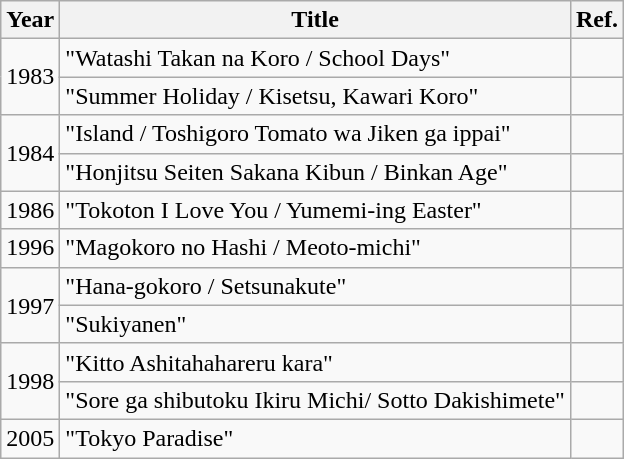<table class="wikitable">
<tr>
<th>Year</th>
<th>Title</th>
<th>Ref.</th>
</tr>
<tr>
<td rowspan="2">1983</td>
<td>"Watashi Takan na Koro / School Days"</td>
<td></td>
</tr>
<tr>
<td>"Summer Holiday / Kisetsu, Kawari Koro"</td>
<td></td>
</tr>
<tr>
<td rowspan="2">1984</td>
<td>"Island / Toshigoro Tomato wa Jiken ga ippai"</td>
<td></td>
</tr>
<tr>
<td>"Honjitsu Seiten Sakana Kibun / Binkan Age"</td>
<td></td>
</tr>
<tr>
<td>1986</td>
<td>"Tokoton I Love You / Yumemi-ing Easter"</td>
<td></td>
</tr>
<tr>
<td>1996</td>
<td>"Magokoro no Hashi / Meoto-michi"</td>
<td></td>
</tr>
<tr>
<td rowspan="2">1997</td>
<td>"Hana-gokoro / Setsunakute"</td>
<td></td>
</tr>
<tr>
<td>"Sukiyanen"</td>
<td></td>
</tr>
<tr>
<td rowspan="2">1998</td>
<td>"Kitto Ashitahahareru kara"</td>
<td></td>
</tr>
<tr>
<td>"Sore ga shibutoku Ikiru Michi/ Sotto Dakishimete"</td>
<td></td>
</tr>
<tr>
<td>2005</td>
<td>"Tokyo Paradise"</td>
<td></td>
</tr>
</table>
